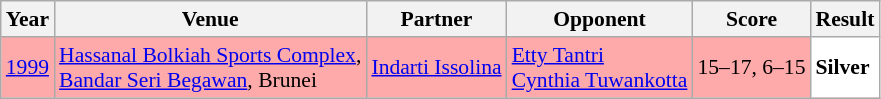<table class="sortable wikitable" style="font-size: 90%;">
<tr>
<th>Year</th>
<th>Venue</th>
<th>Partner</th>
<th>Opponent</th>
<th>Score</th>
<th>Result</th>
</tr>
<tr style="background:#FFAAAA">
<td align="center"><a href='#'>1999</a></td>
<td align="left"><a href='#'>Hassanal Bolkiah Sports Complex</a>,<br><a href='#'>Bandar Seri Begawan</a>, Brunei</td>
<td align="left"> <a href='#'>Indarti Issolina</a></td>
<td align="left"> <a href='#'>Etty Tantri</a> <br>  <a href='#'>Cynthia Tuwankotta</a></td>
<td align="left">15–17, 6–15</td>
<td style="text-align:left; background:white"> <strong>Silver</strong></td>
</tr>
</table>
